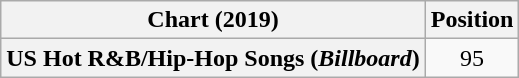<table class="wikitable plainrowheaders" style="text-align:center">
<tr>
<th scope="col">Chart (2019)</th>
<th scope="col">Position</th>
</tr>
<tr>
<th scope="row">US Hot R&B/Hip-Hop Songs (<em>Billboard</em>)</th>
<td>95</td>
</tr>
</table>
